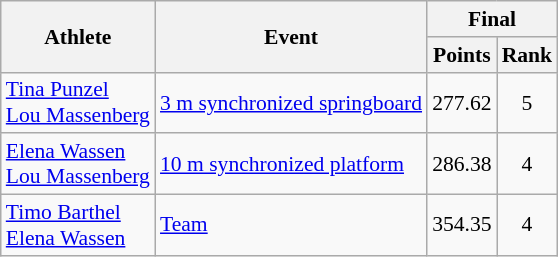<table class="wikitable" style="font-size:90%">
<tr>
<th rowspan="2">Athlete</th>
<th rowspan="2">Event</th>
<th colspan="2">Final</th>
</tr>
<tr>
<th>Points</th>
<th>Rank</th>
</tr>
<tr align="center">
<td align="left"><a href='#'>Tina Punzel</a><br><a href='#'>Lou Massenberg</a></td>
<td align="left"><a href='#'>3 m synchronized springboard</a></td>
<td>277.62</td>
<td>5</td>
</tr>
<tr align="center">
<td align="left"><a href='#'>Elena Wassen</a><br><a href='#'>Lou Massenberg</a></td>
<td align="left"><a href='#'>10 m synchronized platform</a></td>
<td>286.38</td>
<td>4</td>
</tr>
<tr align="center">
<td align="left"><a href='#'>Timo Barthel</a><br><a href='#'>Elena Wassen</a></td>
<td align="left"><a href='#'>Team</a></td>
<td>354.35</td>
<td>4</td>
</tr>
</table>
